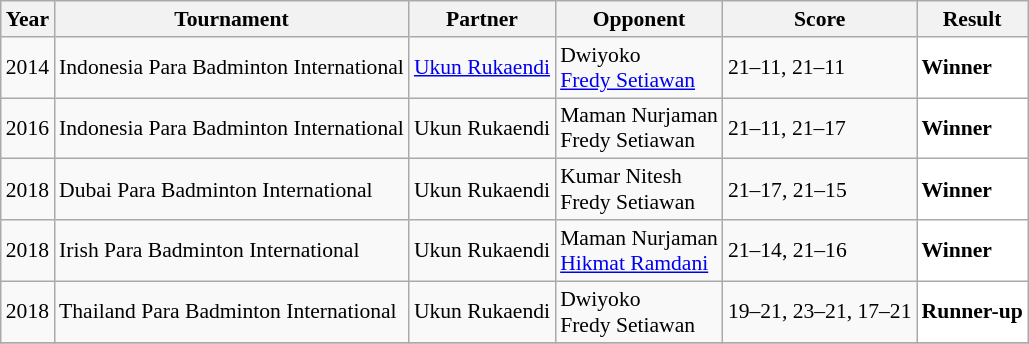<table class="sortable wikitable" style="font-size: 90%;">
<tr>
<th>Year</th>
<th>Tournament</th>
<th>Partner</th>
<th>Opponent</th>
<th>Score</th>
<th>Result</th>
</tr>
<tr>
<td align="center">2014</td>
<td align="left">Indonesia Para Badminton International</td>
<td align="left"> <a href='#'>Ukun Rukaendi</a></td>
<td align="left"> Dwiyoko<br> <a href='#'>Fredy Setiawan</a></td>
<td align="left">21–11, 21–11</td>
<td style="text-align:left; background:white"> <strong>Winner</strong></td>
</tr>
<tr>
<td align="center">2016</td>
<td align="left">Indonesia Para Badminton International</td>
<td align="left"> Ukun Rukaendi</td>
<td align="left"> Maman Nurjaman<br> Fredy Setiawan</td>
<td align="left">21–11, 21–17</td>
<td style="text-align:left; background:white"> <strong>Winner</strong></td>
</tr>
<tr>
<td align="center">2018</td>
<td align="left">Dubai Para Badminton International</td>
<td align="left"> Ukun Rukaendi</td>
<td align="left"> Kumar Nitesh<br> Fredy Setiawan</td>
<td align="left">21–17, 21–15</td>
<td style="text-align:left; background:white"> <strong>Winner</strong></td>
</tr>
<tr>
<td align="center">2018</td>
<td align="left">Irish Para Badminton International</td>
<td align="left"> Ukun Rukaendi</td>
<td align="left"> Maman Nurjaman<br> <a href='#'>Hikmat Ramdani</a></td>
<td align="left">21–14, 21–16</td>
<td style="text-align:left; background:white"> <strong>Winner</strong></td>
</tr>
<tr>
<td align="center">2018</td>
<td align="left">Thailand Para Badminton International</td>
<td align="left"> Ukun Rukaendi</td>
<td align="left"> Dwiyoko<br> Fredy Setiawan</td>
<td align="left">19–21, 23–21, 17–21</td>
<td style="text-align:left; background:white"> <strong>Runner-up</strong></td>
</tr>
<tr>
</tr>
</table>
